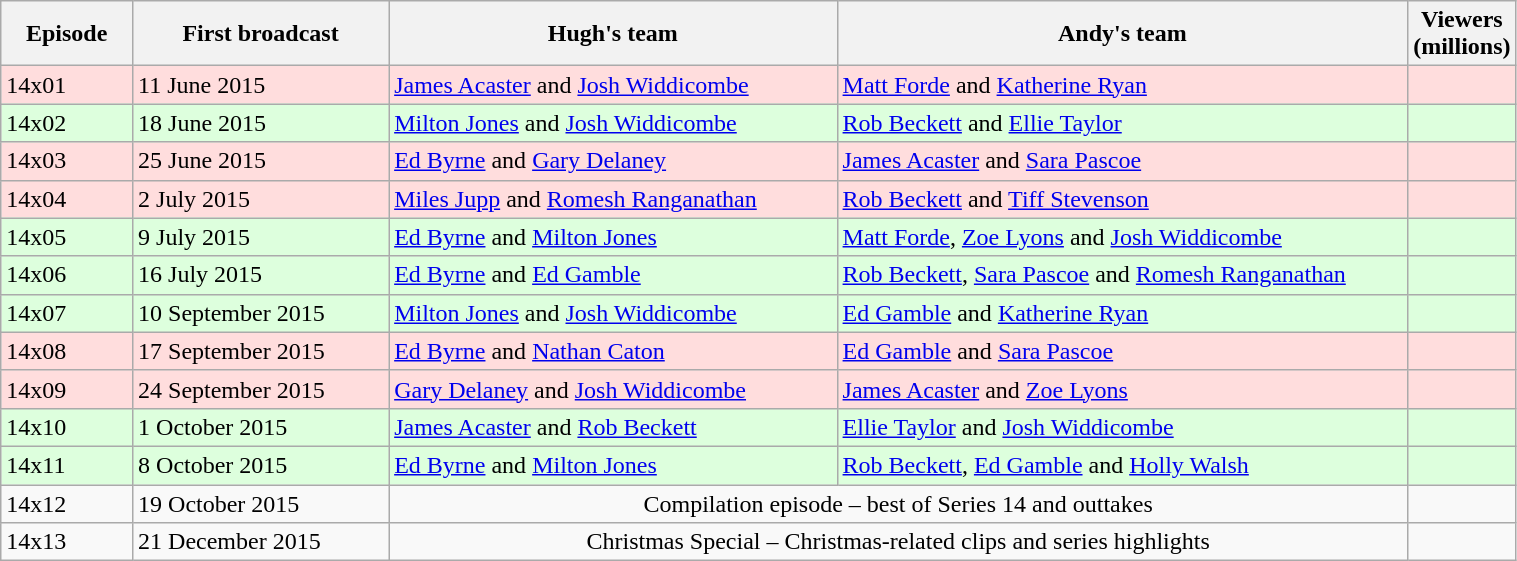<table class="wikitable" style="width:80%;">
<tr>
<th style="width:9%;">Episode</th>
<th style="width:18%;">First broadcast</th>
<th style="width:32%;">Hugh's team</th>
<th style="width:41%;">Andy's team</th>
<th style="width:41%;">Viewers<br>(millions)</th>
</tr>
<tr style="background:#fdd;">
<td>14x01</td>
<td>11 June 2015</td>
<td><a href='#'>James Acaster</a> and <a href='#'>Josh Widdicombe</a></td>
<td><a href='#'>Matt Forde</a> and <a href='#'>Katherine Ryan</a></td>
<td></td>
</tr>
<tr style="background:#dfd;">
<td>14x02</td>
<td>18 June 2015</td>
<td><a href='#'>Milton Jones</a> and <a href='#'>Josh Widdicombe</a></td>
<td><a href='#'>Rob Beckett</a> and <a href='#'>Ellie Taylor</a></td>
<td></td>
</tr>
<tr style="background:#fdd;">
<td>14x03</td>
<td>25 June 2015</td>
<td><a href='#'>Ed Byrne</a> and <a href='#'>Gary Delaney</a></td>
<td><a href='#'>James Acaster</a> and <a href='#'>Sara Pascoe</a></td>
<td></td>
</tr>
<tr style="background:#fdd;">
<td>14x04</td>
<td>2 July 2015</td>
<td><a href='#'>Miles Jupp</a> and <a href='#'>Romesh Ranganathan</a></td>
<td><a href='#'>Rob Beckett</a> and <a href='#'>Tiff Stevenson</a></td>
<td></td>
</tr>
<tr style="background:#dfd;">
<td>14x05</td>
<td>9 July 2015</td>
<td><a href='#'>Ed Byrne</a> and <a href='#'>Milton Jones</a></td>
<td><a href='#'>Matt Forde</a>, <a href='#'>Zoe Lyons</a> and <a href='#'>Josh Widdicombe</a></td>
<td></td>
</tr>
<tr style="background:#dfd;">
<td>14x06</td>
<td>16 July 2015</td>
<td><a href='#'>Ed Byrne</a> and <a href='#'>Ed Gamble</a></td>
<td><a href='#'>Rob Beckett</a>, <a href='#'>Sara Pascoe</a> and <a href='#'>Romesh Ranganathan</a></td>
<td></td>
</tr>
<tr style="background:#dfd;">
<td>14x07</td>
<td>10 September 2015</td>
<td><a href='#'>Milton Jones</a> and <a href='#'>Josh Widdicombe</a></td>
<td><a href='#'>Ed Gamble</a> and <a href='#'>Katherine Ryan</a></td>
<td></td>
</tr>
<tr style="background:#fdd;">
<td>14x08</td>
<td>17 September 2015</td>
<td><a href='#'>Ed Byrne</a> and <a href='#'>Nathan Caton</a></td>
<td><a href='#'>Ed Gamble</a> and <a href='#'>Sara Pascoe</a></td>
<td></td>
</tr>
<tr style="background:#fdd;">
<td>14x09</td>
<td>24 September 2015</td>
<td><a href='#'>Gary Delaney</a> and <a href='#'>Josh Widdicombe</a></td>
<td><a href='#'>James Acaster</a> and <a href='#'>Zoe Lyons</a></td>
<td></td>
</tr>
<tr style="background:#dfd;">
<td>14x10</td>
<td>1 October 2015</td>
<td><a href='#'>James Acaster</a> and <a href='#'>Rob Beckett</a></td>
<td><a href='#'>Ellie Taylor</a> and <a href='#'>Josh Widdicombe</a></td>
<td></td>
</tr>
<tr style="background:#dfd;">
<td>14x11</td>
<td>8 October 2015</td>
<td><a href='#'>Ed Byrne</a> and <a href='#'>Milton Jones</a></td>
<td><a href='#'>Rob Beckett</a>, <a href='#'>Ed Gamble</a> and <a href='#'>Holly Walsh</a></td>
<td></td>
</tr>
<tr>
<td>14x12</td>
<td>19 October 2015</td>
<td colspan="2" style="text-align:center;">Compilation episode – best of Series 14 and outtakes</td>
<td></td>
</tr>
<tr>
<td>14x13</td>
<td>21 December 2015</td>
<td colspan="2" style="text-align:center;">Christmas Special – Christmas-related clips and series highlights</td>
<td></td>
</tr>
</table>
